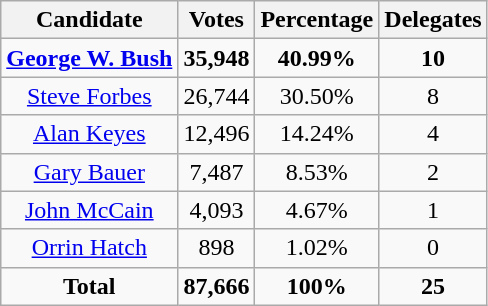<table class="wikitable sortable" style="text-align:center;">
<tr>
<th>Candidate</th>
<th>Votes</th>
<th>Percentage</th>
<th>Delegates</th>
</tr>
<tr>
<td><strong><a href='#'>George W. Bush</a></strong></td>
<td><strong>35,948</strong></td>
<td><strong>40.99%</strong></td>
<td><strong>10</strong></td>
</tr>
<tr>
<td><a href='#'>Steve Forbes</a></td>
<td>26,744</td>
<td>30.50%</td>
<td>8</td>
</tr>
<tr>
<td><a href='#'>Alan Keyes</a></td>
<td>12,496</td>
<td>14.24%</td>
<td>4</td>
</tr>
<tr>
<td><a href='#'>Gary Bauer</a></td>
<td>7,487</td>
<td>8.53%</td>
<td>2</td>
</tr>
<tr>
<td><a href='#'>John McCain</a></td>
<td>4,093</td>
<td>4.67%</td>
<td>1</td>
</tr>
<tr>
<td><a href='#'>Orrin Hatch</a></td>
<td>898</td>
<td>1.02%</td>
<td>0</td>
</tr>
<tr>
<td><strong>Total</strong></td>
<td><strong>87,666</strong></td>
<td><strong>100%</strong></td>
<td><strong>25</strong></td>
</tr>
</table>
